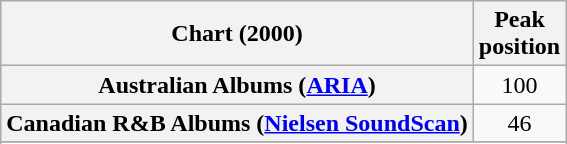<table class="wikitable plainrowheaders sortable" style="text-align:center;">
<tr>
<th>Chart (2000)</th>
<th>Peak<br>position</th>
</tr>
<tr>
<th scope="row">Australian Albums (<a href='#'>ARIA</a>)</th>
<td>100</td>
</tr>
<tr>
<th scope="row">Canadian R&B Albums (<a href='#'>Nielsen SoundScan</a>)</th>
<td style="text-align:center;">46</td>
</tr>
<tr>
</tr>
<tr>
</tr>
<tr>
</tr>
<tr>
</tr>
</table>
